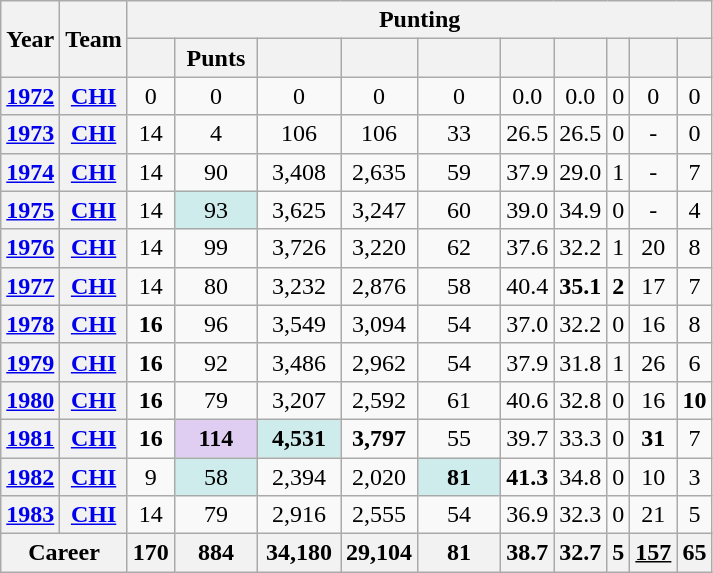<table class=wikitable style="text-align:center;">
<tr>
<th rowspan="2">Year</th>
<th rowspan="2">Team</th>
<th colspan="10">Punting</th>
</tr>
<tr>
<th></th>
<th>Punts</th>
<th></th>
<th></th>
<th></th>
<th></th>
<th></th>
<th></th>
<th></th>
<th></th>
</tr>
<tr>
<th><a href='#'>1972</a></th>
<th><a href='#'>CHI</a></th>
<td>0</td>
<td>0</td>
<td>0</td>
<td>0</td>
<td>0</td>
<td>0.0</td>
<td>0.0</td>
<td>0</td>
<td>0</td>
<td>0</td>
</tr>
<tr>
<th><a href='#'>1973</a></th>
<th><a href='#'>CHI</a></th>
<td>14</td>
<td>4</td>
<td>106</td>
<td>106</td>
<td>33</td>
<td>26.5</td>
<td>26.5</td>
<td>0</td>
<td>-</td>
<td>0</td>
</tr>
<tr>
<th><a href='#'>1974</a></th>
<th><a href='#'>CHI</a></th>
<td>14</td>
<td>90</td>
<td>3,408</td>
<td>2,635</td>
<td>59</td>
<td>37.9</td>
<td>29.0</td>
<td>1</td>
<td>-</td>
<td>7</td>
</tr>
<tr>
<th><a href='#'>1975</a></th>
<th><a href='#'>CHI</a></th>
<td>14</td>
<td style="background:#cfecec; width:3em;">93</td>
<td>3,625</td>
<td>3,247</td>
<td>60</td>
<td>39.0</td>
<td>34.9</td>
<td>0</td>
<td>-</td>
<td>4</td>
</tr>
<tr>
<th><a href='#'>1976</a></th>
<th><a href='#'>CHI</a></th>
<td>14</td>
<td>99</td>
<td>3,726</td>
<td>3,220</td>
<td>62</td>
<td>37.6</td>
<td>32.2</td>
<td>1</td>
<td>20</td>
<td>8</td>
</tr>
<tr>
<th><a href='#'>1977</a></th>
<th><a href='#'>CHI</a></th>
<td>14</td>
<td>80</td>
<td>3,232</td>
<td>2,876</td>
<td>58</td>
<td>40.4</td>
<td><strong>35.1</strong></td>
<td><strong>2</strong></td>
<td>17</td>
<td>7</td>
</tr>
<tr>
<th><a href='#'>1978</a></th>
<th><a href='#'>CHI</a></th>
<td><strong>16</strong></td>
<td>96</td>
<td>3,549</td>
<td>3,094</td>
<td>54</td>
<td>37.0</td>
<td>32.2</td>
<td>0</td>
<td>16</td>
<td>8</td>
</tr>
<tr>
<th><a href='#'>1979</a></th>
<th><a href='#'>CHI</a></th>
<td><strong>16</strong></td>
<td>92</td>
<td>3,486</td>
<td>2,962</td>
<td>54</td>
<td>37.9</td>
<td>31.8</td>
<td>1</td>
<td>26</td>
<td>6</td>
</tr>
<tr>
<th><a href='#'>1980</a></th>
<th><a href='#'>CHI</a></th>
<td><strong>16</strong></td>
<td>79</td>
<td>3,207</td>
<td>2,592</td>
<td>61</td>
<td>40.6</td>
<td>32.8</td>
<td>0</td>
<td>16</td>
<td><strong>10</strong></td>
</tr>
<tr>
<th><a href='#'>1981</a></th>
<th><a href='#'>CHI</a></th>
<td><strong>16</strong></td>
<td style="background:#e0cef2; width:3em;"><strong>114</strong></td>
<td style="background:#cfecec; width:3em;"><strong>4,531</strong></td>
<td><strong>3,797</strong></td>
<td>55</td>
<td>39.7</td>
<td>33.3</td>
<td>0</td>
<td><strong>31</strong></td>
<td>7</td>
</tr>
<tr>
<th><a href='#'>1982</a></th>
<th><a href='#'>CHI</a></th>
<td>9</td>
<td style="background:#cfecec; width:3em;">58</td>
<td>2,394</td>
<td>2,020</td>
<td style="background:#cfecec; width:3em;"><strong>81</strong></td>
<td><strong>41.3</strong></td>
<td>34.8</td>
<td>0</td>
<td>10</td>
<td>3</td>
</tr>
<tr>
<th><a href='#'>1983</a></th>
<th><a href='#'>CHI</a></th>
<td>14</td>
<td>79</td>
<td>2,916</td>
<td>2,555</td>
<td>54</td>
<td>36.9</td>
<td>32.3</td>
<td>0</td>
<td>21</td>
<td>5</td>
</tr>
<tr>
<th colspan="2">Career</th>
<th>170</th>
<th>884</th>
<th>34,180</th>
<th>29,104</th>
<th>81</th>
<th>38.7</th>
<th>32.7</th>
<th>5</th>
<th><u>157</u></th>
<th>65</th>
</tr>
</table>
